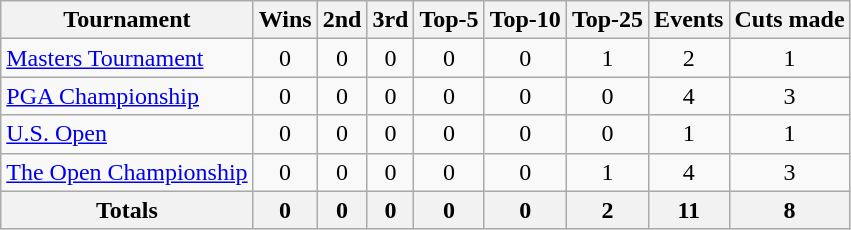<table class=wikitable style=text-align:center>
<tr>
<th>Tournament</th>
<th>Wins</th>
<th>2nd</th>
<th>3rd</th>
<th>Top-5</th>
<th>Top-10</th>
<th>Top-25</th>
<th>Events</th>
<th>Cuts made</th>
</tr>
<tr>
<td align=left><a href='#'>Masters Tournament</a></td>
<td>0</td>
<td>0</td>
<td>0</td>
<td>0</td>
<td>0</td>
<td>1</td>
<td>2</td>
<td>1</td>
</tr>
<tr>
<td align=left><a href='#'>PGA Championship</a></td>
<td>0</td>
<td>0</td>
<td>0</td>
<td>0</td>
<td>0</td>
<td>0</td>
<td>4</td>
<td>3</td>
</tr>
<tr>
<td align=left><a href='#'>U.S. Open</a></td>
<td>0</td>
<td>0</td>
<td>0</td>
<td>0</td>
<td>0</td>
<td>0</td>
<td>1</td>
<td>1</td>
</tr>
<tr>
<td align=left><a href='#'>The Open Championship</a></td>
<td>0</td>
<td>0</td>
<td>0</td>
<td>0</td>
<td>0</td>
<td>1</td>
<td>4</td>
<td>3</td>
</tr>
<tr>
<th>Totals</th>
<th>0</th>
<th>0</th>
<th>0</th>
<th>0</th>
<th>0</th>
<th>2</th>
<th>11</th>
<th>8</th>
</tr>
</table>
